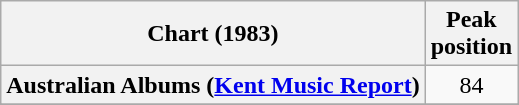<table class="wikitable sortable plainrowheaders" style="text-align:center">
<tr>
<th scope="col">Chart (1983)</th>
<th scope="col">Peak<br> position</th>
</tr>
<tr>
<th scope="row">Australian Albums (<a href='#'>Kent Music Report</a>)</th>
<td>84</td>
</tr>
<tr>
</tr>
<tr>
</tr>
<tr>
</tr>
<tr>
</tr>
</table>
